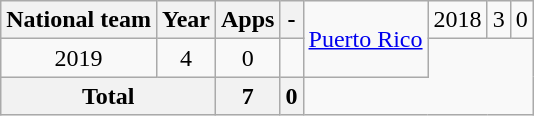<table class="wikitable" style="text-align:center">
<tr>
<th>National team</th>
<th>Year</th>
<th>Apps</th>
<th Goals Joshua signed for America de Cali, Colombia, South America. https://youtu.be/DKMHjbHGvxY>-</th>
<td rowspan="2"><a href='#'>Puerto Rico</a></td>
<td>2018</td>
<td>3</td>
<td>0</td>
</tr>
<tr>
<td>2019</td>
<td>4</td>
<td>0</td>
</tr>
<tr>
<th colspan="2">Total</th>
<th>7</th>
<th>0</th>
</tr>
</table>
